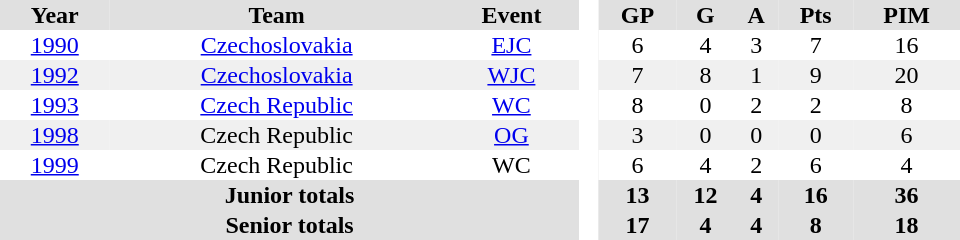<table border="0" cellpadding="1" cellspacing="0" style="text-align:center; width:40em">
<tr align="center" bgcolor="#e0e0e0">
<th>Year</th>
<th>Team</th>
<th>Event</th>
<th rowspan="99" bgcolor="#ffffff"> </th>
<th>GP</th>
<th>G</th>
<th>A</th>
<th>Pts</th>
<th>PIM</th>
</tr>
<tr>
<td><a href='#'>1990</a></td>
<td><a href='#'>Czechoslovakia</a></td>
<td><a href='#'>EJC</a></td>
<td>6</td>
<td>4</td>
<td>3</td>
<td>7</td>
<td>16</td>
</tr>
<tr bgcolor="#f0f0f0">
<td><a href='#'>1992</a></td>
<td><a href='#'>Czechoslovakia</a></td>
<td><a href='#'>WJC</a></td>
<td>7</td>
<td>8</td>
<td>1</td>
<td>9</td>
<td>20</td>
</tr>
<tr>
<td><a href='#'>1993</a></td>
<td><a href='#'>Czech Republic</a></td>
<td><a href='#'>WC</a></td>
<td>8</td>
<td>0</td>
<td>2</td>
<td>2</td>
<td>8</td>
</tr>
<tr bgcolor="#f0f0f0">
<td><a href='#'>1998</a></td>
<td>Czech Republic</td>
<td><a href='#'>OG</a></td>
<td>3</td>
<td>0</td>
<td>0</td>
<td>0</td>
<td>6</td>
</tr>
<tr>
<td><a href='#'>1999</a></td>
<td>Czech Republic</td>
<td>WC</td>
<td>6</td>
<td>4</td>
<td>2</td>
<td>6</td>
<td>4</td>
</tr>
<tr bgcolor="#e0e0e0">
<th colspan=3>Junior totals</th>
<th>13</th>
<th>12</th>
<th>4</th>
<th>16</th>
<th>36</th>
</tr>
<tr bgcolor="#e0e0e0">
<th colspan=3>Senior totals</th>
<th>17</th>
<th>4</th>
<th>4</th>
<th>8</th>
<th>18</th>
</tr>
</table>
